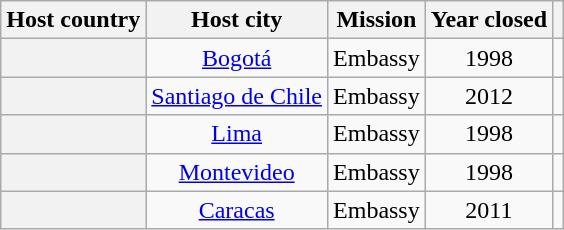<table class="wikitable plainrowheaders" style="text-align:center;">
<tr>
<th scope="col">Host country</th>
<th scope="col">Host city</th>
<th scope="col">Mission</th>
<th scope="col">Year closed</th>
<th scope="col"></th>
</tr>
<tr>
<th scope="row"></th>
<td><a href='#'>Bogotá</a></td>
<td>Embassy</td>
<td>1998</td>
<td></td>
</tr>
<tr>
<th scope="row"></th>
<td><a href='#'>Santiago de Chile</a></td>
<td>Embassy</td>
<td>2012</td>
<td></td>
</tr>
<tr>
<th scope="row"></th>
<td><a href='#'>Lima</a></td>
<td>Embassy</td>
<td>1998</td>
<td></td>
</tr>
<tr>
<th scope="row"></th>
<td><a href='#'>Montevideo</a></td>
<td>Embassy</td>
<td>1998</td>
<td></td>
</tr>
<tr>
<th scope="row"></th>
<td><a href='#'>Caracas</a></td>
<td>Embassy</td>
<td>2011</td>
<td></td>
</tr>
</table>
